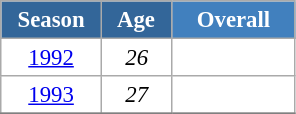<table class="wikitable" style="font-size:95%; text-align:center; border:grey solid 1px; border-collapse:collapse; background:#ffffff;">
<tr>
<th style="background-color:#369; color:white; width:60px;"> Season </th>
<th style="background-color:#369; color:white; width:40px;"> Age </th>
<th style="background-color:#4180be; color:white; width:75px;">Overall</th>
</tr>
<tr>
<td><a href='#'>1992</a></td>
<td><em>26</em></td>
<td></td>
</tr>
<tr>
<td><a href='#'>1993</a></td>
<td><em>27</em></td>
<td></td>
</tr>
<tr>
</tr>
</table>
